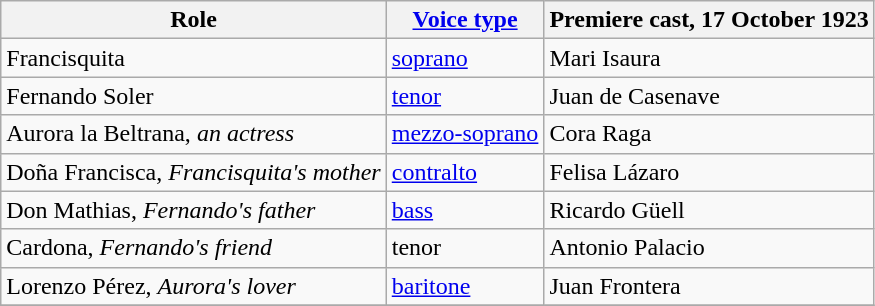<table class="wikitable">
<tr>
<th>Role</th>
<th><a href='#'>Voice type</a></th>
<th>Premiere cast, 17 October 1923</th>
</tr>
<tr>
<td>Francisquita</td>
<td><a href='#'>soprano</a></td>
<td>Mari Isaura</td>
</tr>
<tr>
<td>Fernando Soler</td>
<td><a href='#'>tenor</a></td>
<td>Juan de Casenave</td>
</tr>
<tr>
<td>Aurora la Beltrana, <em>an actress</em></td>
<td><a href='#'>mezzo-soprano</a></td>
<td>Cora Raga</td>
</tr>
<tr>
<td>Doña Francisca, <em>Francisquita's mother</em></td>
<td><a href='#'>contralto</a></td>
<td>Felisa Lázaro</td>
</tr>
<tr>
<td>Don Mathias, <em>Fernando's father</em></td>
<td><a href='#'>bass</a></td>
<td>Ricardo Güell</td>
</tr>
<tr>
<td>Cardona, <em>Fernando's friend</em></td>
<td>tenor</td>
<td>Antonio Palacio</td>
</tr>
<tr>
<td>Lorenzo Pérez, <em>Aurora's lover</em></td>
<td><a href='#'>baritone</a></td>
<td>Juan Frontera</td>
</tr>
<tr>
</tr>
</table>
